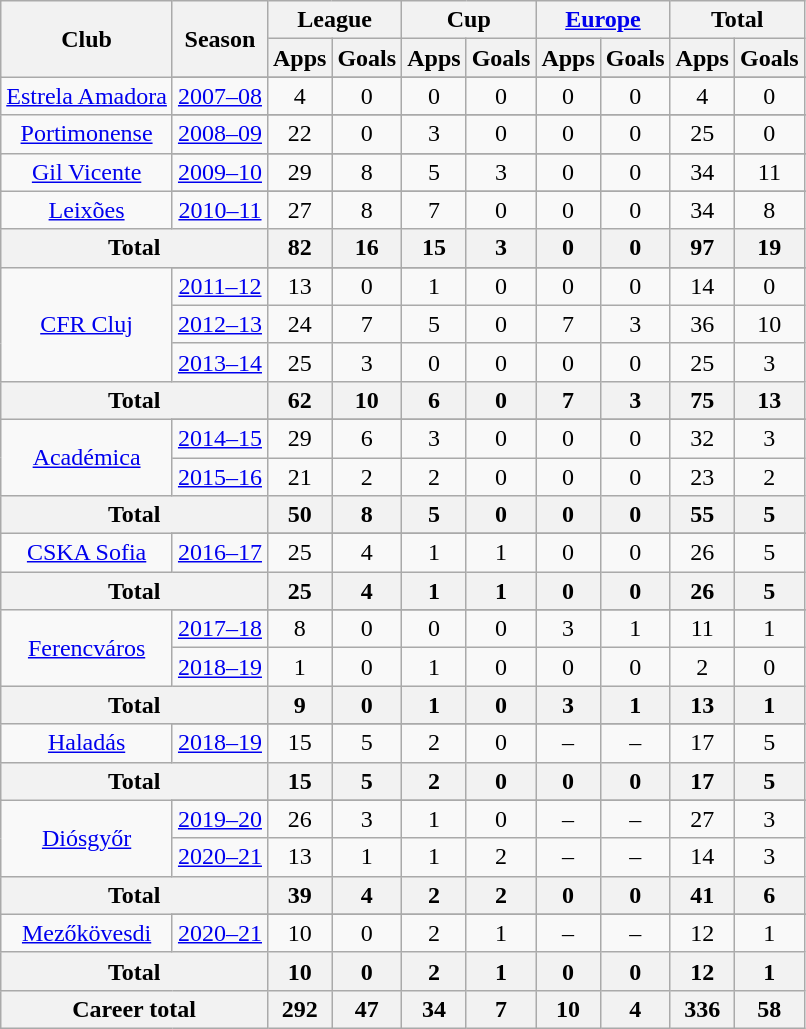<table class="wikitable" style="font-size:100%; text-align: center;">
<tr>
<th rowspan="2">Club</th>
<th rowspan="2">Season</th>
<th colspan="2">League</th>
<th colspan="2">Cup</th>
<th colspan="2"><a href='#'>Europe</a></th>
<th colspan="2">Total</th>
</tr>
<tr>
<th>Apps</th>
<th>Goals</th>
<th>Apps</th>
<th>Goals</th>
<th>Apps</th>
<th>Goals</th>
<th>Apps</th>
<th>Goals</th>
</tr>
<tr>
<td rowspan="2" valign="center"><a href='#'>Estrela Amadora</a></td>
</tr>
<tr>
<td><a href='#'>2007–08</a></td>
<td>4</td>
<td>0</td>
<td>0</td>
<td>0</td>
<td>0</td>
<td>0</td>
<td>4</td>
<td>0</td>
</tr>
<tr>
<td rowspan="2" valign="center"><a href='#'>Portimonense</a></td>
</tr>
<tr>
<td><a href='#'>2008–09</a></td>
<td>22</td>
<td>0</td>
<td>3</td>
<td>0</td>
<td>0</td>
<td>0</td>
<td>25</td>
<td>0</td>
</tr>
<tr>
<td rowspan="2" valign="center"><a href='#'>Gil Vicente</a></td>
</tr>
<tr>
<td><a href='#'>2009–10</a></td>
<td>29</td>
<td>8</td>
<td>5</td>
<td>3</td>
<td>0</td>
<td>0</td>
<td>34</td>
<td>11</td>
</tr>
<tr>
<td rowspan="2" valign="center"><a href='#'>Leixões</a></td>
</tr>
<tr>
<td><a href='#'>2010–11</a></td>
<td>27</td>
<td>8</td>
<td>7</td>
<td>0</td>
<td>0</td>
<td>0</td>
<td>34</td>
<td>8</td>
</tr>
<tr>
<th colspan="2">Total</th>
<th>82</th>
<th>16</th>
<th>15</th>
<th>3</th>
<th>0</th>
<th>0</th>
<th>97</th>
<th>19</th>
</tr>
<tr>
<td rowspan="4" valign="center"><a href='#'>CFR Cluj</a></td>
</tr>
<tr>
<td><a href='#'>2011–12</a></td>
<td>13</td>
<td>0</td>
<td>1</td>
<td>0</td>
<td>0</td>
<td>0</td>
<td>14</td>
<td>0</td>
</tr>
<tr>
<td><a href='#'>2012–13</a></td>
<td>24</td>
<td>7</td>
<td>5</td>
<td>0</td>
<td>7</td>
<td>3</td>
<td>36</td>
<td>10</td>
</tr>
<tr>
<td><a href='#'>2013–14</a></td>
<td>25</td>
<td>3</td>
<td>0</td>
<td>0</td>
<td>0</td>
<td>0</td>
<td>25</td>
<td>3</td>
</tr>
<tr>
<th colspan="2">Total</th>
<th>62</th>
<th>10</th>
<th>6</th>
<th>0</th>
<th>7</th>
<th>3</th>
<th>75</th>
<th>13</th>
</tr>
<tr>
<td rowspan="3" valign="center"><a href='#'>Académica</a></td>
</tr>
<tr>
<td><a href='#'>2014–15</a></td>
<td>29</td>
<td>6</td>
<td>3</td>
<td>0</td>
<td>0</td>
<td>0</td>
<td>32</td>
<td>3</td>
</tr>
<tr>
<td><a href='#'>2015–16</a></td>
<td>21</td>
<td>2</td>
<td>2</td>
<td>0</td>
<td>0</td>
<td>0</td>
<td>23</td>
<td>2</td>
</tr>
<tr>
<th colspan="2">Total</th>
<th>50</th>
<th>8</th>
<th>5</th>
<th>0</th>
<th>0</th>
<th>0</th>
<th>55</th>
<th>5</th>
</tr>
<tr>
<td rowspan="2" valign="center"><a href='#'>CSKA Sofia</a></td>
</tr>
<tr>
<td><a href='#'>2016–17</a></td>
<td>25</td>
<td>4</td>
<td>1</td>
<td>1</td>
<td>0</td>
<td>0</td>
<td>26</td>
<td>5</td>
</tr>
<tr>
<th colspan="2">Total</th>
<th>25</th>
<th>4</th>
<th>1</th>
<th>1</th>
<th>0</th>
<th>0</th>
<th>26</th>
<th>5</th>
</tr>
<tr>
<td rowspan="3" valign="center"><a href='#'>Ferencváros</a></td>
</tr>
<tr>
<td><a href='#'>2017–18</a></td>
<td>8</td>
<td>0</td>
<td>0</td>
<td>0</td>
<td>3</td>
<td>1</td>
<td>11</td>
<td>1</td>
</tr>
<tr>
<td><a href='#'>2018–19</a></td>
<td>1</td>
<td>0</td>
<td>1</td>
<td>0</td>
<td>0</td>
<td>0</td>
<td>2</td>
<td>0</td>
</tr>
<tr>
<th colspan="2">Total</th>
<th>9</th>
<th>0</th>
<th>1</th>
<th>0</th>
<th>3</th>
<th>1</th>
<th>13</th>
<th>1</th>
</tr>
<tr>
<td rowspan="2" valign="center"><a href='#'>Haladás</a></td>
</tr>
<tr>
<td><a href='#'>2018–19</a></td>
<td>15</td>
<td>5</td>
<td>2</td>
<td>0</td>
<td>–</td>
<td>–</td>
<td>17</td>
<td>5</td>
</tr>
<tr>
<th colspan="2">Total</th>
<th>15</th>
<th>5</th>
<th>2</th>
<th>0</th>
<th>0</th>
<th>0</th>
<th>17</th>
<th>5</th>
</tr>
<tr>
<td rowspan="3" valign="center"><a href='#'>Diósgyőr</a></td>
</tr>
<tr>
<td><a href='#'>2019–20</a></td>
<td>26</td>
<td>3</td>
<td>1</td>
<td>0</td>
<td>–</td>
<td>–</td>
<td>27</td>
<td>3</td>
</tr>
<tr>
<td><a href='#'>2020–21</a></td>
<td>13</td>
<td>1</td>
<td>1</td>
<td>2</td>
<td>–</td>
<td>–</td>
<td>14</td>
<td>3</td>
</tr>
<tr>
<th colspan="2">Total</th>
<th>39</th>
<th>4</th>
<th>2</th>
<th>2</th>
<th>0</th>
<th>0</th>
<th>41</th>
<th>6</th>
</tr>
<tr>
<td rowspan="2" valign="center"><a href='#'>Mezőkövesdi</a></td>
</tr>
<tr>
<td><a href='#'>2020–21</a></td>
<td>10</td>
<td>0</td>
<td>2</td>
<td>1</td>
<td>–</td>
<td>–</td>
<td>12</td>
<td>1</td>
</tr>
<tr>
<th colspan="2">Total</th>
<th>10</th>
<th>0</th>
<th>2</th>
<th>1</th>
<th>0</th>
<th>0</th>
<th>12</th>
<th>1</th>
</tr>
<tr>
<th colspan="2">Career total</th>
<th>292</th>
<th>47</th>
<th>34</th>
<th>7</th>
<th>10</th>
<th>4</th>
<th>336</th>
<th>58</th>
</tr>
</table>
